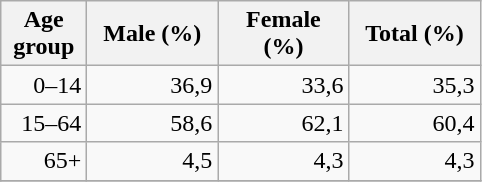<table class="wikitable">
<tr>
<th width="50">Age group</th>
<th width="80pt">Male (%)</th>
<th width="80">Female (%)</th>
<th width="80">Total (%)</th>
</tr>
<tr>
<td align="right">0–14</td>
<td align="right">36,9</td>
<td align="right">33,6</td>
<td align="right">35,3</td>
</tr>
<tr>
<td align="right">15–64</td>
<td align="right">58,6</td>
<td align="right">62,1</td>
<td align="right">60,4</td>
</tr>
<tr>
<td align="right">65+</td>
<td align="right">4,5</td>
<td align="right">4,3</td>
<td align="right">4,3</td>
</tr>
<tr>
</tr>
</table>
